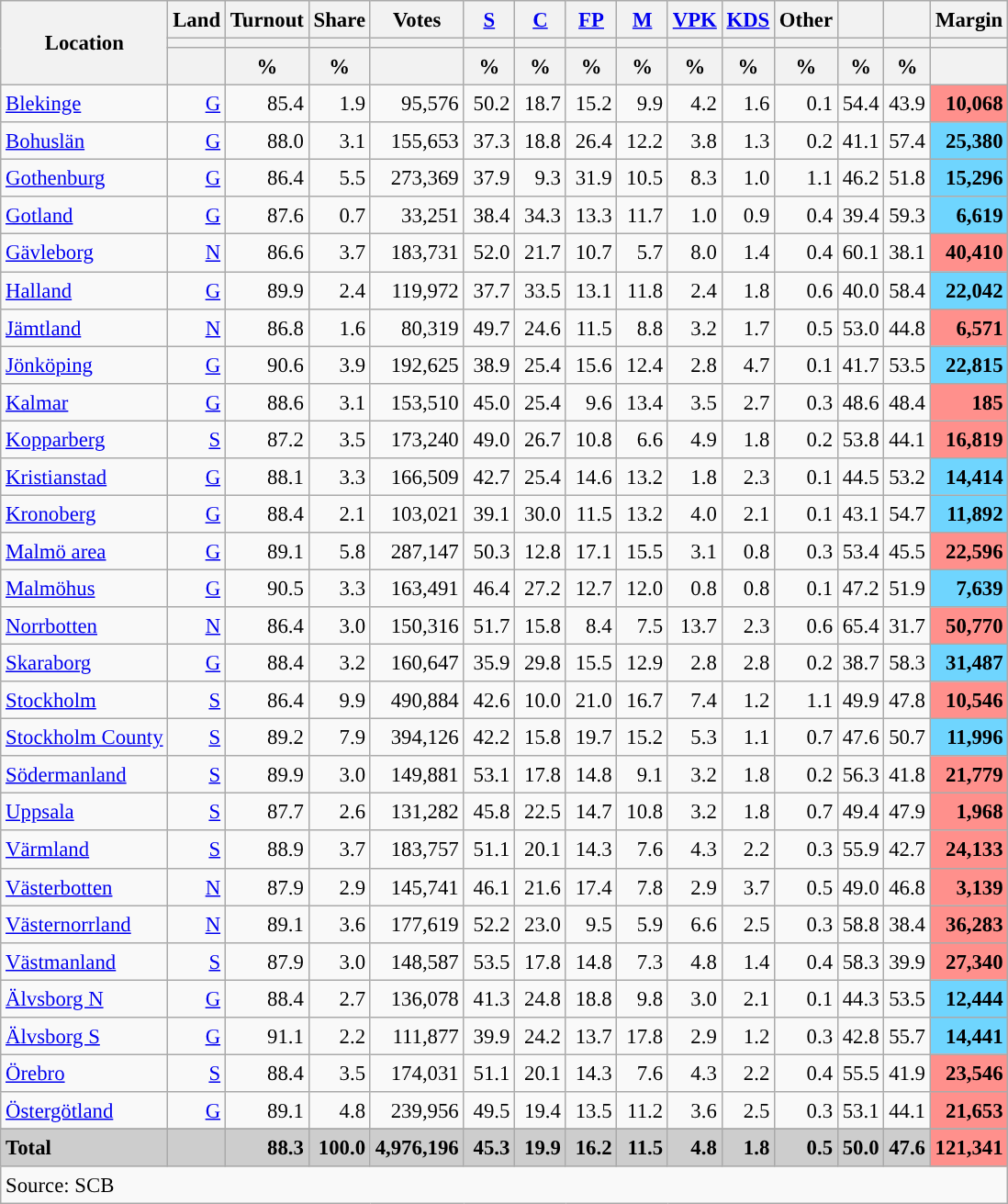<table class="wikitable sortable" style="text-align:right; font-size:95%; line-height:20px;">
<tr>
<th rowspan="3">Location</th>
<th>Land</th>
<th>Turnout</th>
<th>Share</th>
<th>Votes</th>
<th width="30px" class="unsortable"><a href='#'>S</a></th>
<th width="30px" class="unsortable"><a href='#'>C</a></th>
<th width="30px" class="unsortable"><a href='#'>FP</a></th>
<th width="30px" class="unsortable"><a href='#'>M</a></th>
<th width="30px" class="unsortable"><a href='#'>VPK</a></th>
<th width="30px" class="unsortable"><a href='#'>KDS</a></th>
<th width="30px" class="unsortable">Other</th>
<th></th>
<th></th>
<th>Margin</th>
</tr>
<tr>
<th></th>
<th></th>
<th></th>
<th></th>
<th style="background:"></th>
<th style="background:"></th>
<th style="background:"></th>
<th style="background:"></th>
<th style="background:"></th>
<th style="background:"></th>
<th style="background:"></th>
<th style="background:"></th>
<th style="background:"></th>
<th></th>
</tr>
<tr>
<th></th>
<th data-sort-type="number">%</th>
<th data-sort-type="number">%</th>
<th></th>
<th data-sort-type="number">%</th>
<th data-sort-type="number">%</th>
<th data-sort-type="number">%</th>
<th data-sort-type="number">%</th>
<th data-sort-type="number">%</th>
<th data-sort-type="number">%</th>
<th data-sort-type="number">%</th>
<th data-sort-type="number">%</th>
<th data-sort-type="number">%</th>
<th></th>
</tr>
<tr>
<td align=left><a href='#'>Blekinge</a></td>
<td><a href='#'>G</a></td>
<td>85.4</td>
<td>1.9</td>
<td>95,576</td>
<td>50.2</td>
<td>18.7</td>
<td>15.2</td>
<td>9.9</td>
<td>4.2</td>
<td>1.6</td>
<td>0.1</td>
<td>54.4</td>
<td>43.9</td>
<td bgcolor=#ff908c><strong>10,068</strong></td>
</tr>
<tr>
<td align=left><a href='#'>Bohuslän</a></td>
<td><a href='#'>G</a></td>
<td>88.0</td>
<td>3.1</td>
<td>155,653</td>
<td>37.3</td>
<td>18.8</td>
<td>26.4</td>
<td>12.2</td>
<td>3.8</td>
<td>1.3</td>
<td>0.2</td>
<td>41.1</td>
<td>57.4</td>
<td bgcolor=#6fd5fe><strong>25,380</strong></td>
</tr>
<tr>
<td align=left><a href='#'>Gothenburg</a></td>
<td><a href='#'>G</a></td>
<td>86.4</td>
<td>5.5</td>
<td>273,369</td>
<td>37.9</td>
<td>9.3</td>
<td>31.9</td>
<td>10.5</td>
<td>8.3</td>
<td>1.0</td>
<td>1.1</td>
<td>46.2</td>
<td>51.8</td>
<td bgcolor=#6fd5fe><strong>15,296</strong></td>
</tr>
<tr>
<td align=left><a href='#'>Gotland</a></td>
<td><a href='#'>G</a></td>
<td>87.6</td>
<td>0.7</td>
<td>33,251</td>
<td>38.4</td>
<td>34.3</td>
<td>13.3</td>
<td>11.7</td>
<td>1.0</td>
<td>0.9</td>
<td>0.4</td>
<td>39.4</td>
<td>59.3</td>
<td bgcolor=#6fd5fe><strong>6,619</strong></td>
</tr>
<tr>
<td align=left><a href='#'>Gävleborg</a></td>
<td><a href='#'>N</a></td>
<td>86.6</td>
<td>3.7</td>
<td>183,731</td>
<td>52.0</td>
<td>21.7</td>
<td>10.7</td>
<td>5.7</td>
<td>8.0</td>
<td>1.4</td>
<td>0.4</td>
<td>60.1</td>
<td>38.1</td>
<td bgcolor=#ff908c><strong>40,410</strong></td>
</tr>
<tr>
<td align=left><a href='#'>Halland</a></td>
<td><a href='#'>G</a></td>
<td>89.9</td>
<td>2.4</td>
<td>119,972</td>
<td>37.7</td>
<td>33.5</td>
<td>13.1</td>
<td>11.8</td>
<td>2.4</td>
<td>1.8</td>
<td>0.6</td>
<td>40.0</td>
<td>58.4</td>
<td bgcolor=#6fd5fe><strong>22,042</strong></td>
</tr>
<tr>
<td align=left><a href='#'>Jämtland</a></td>
<td><a href='#'>N</a></td>
<td>86.8</td>
<td>1.6</td>
<td>80,319</td>
<td>49.7</td>
<td>24.6</td>
<td>11.5</td>
<td>8.8</td>
<td>3.2</td>
<td>1.7</td>
<td>0.5</td>
<td>53.0</td>
<td>44.8</td>
<td bgcolor=#ff908c><strong>6,571</strong></td>
</tr>
<tr>
<td align=left><a href='#'>Jönköping</a></td>
<td><a href='#'>G</a></td>
<td>90.6</td>
<td>3.9</td>
<td>192,625</td>
<td>38.9</td>
<td>25.4</td>
<td>15.6</td>
<td>12.4</td>
<td>2.8</td>
<td>4.7</td>
<td>0.1</td>
<td>41.7</td>
<td>53.5</td>
<td bgcolor=#6fd5fe><strong>22,815</strong></td>
</tr>
<tr>
<td align=left><a href='#'>Kalmar</a></td>
<td><a href='#'>G</a></td>
<td>88.6</td>
<td>3.1</td>
<td>153,510</td>
<td>45.0</td>
<td>25.4</td>
<td>9.6</td>
<td>13.4</td>
<td>3.5</td>
<td>2.7</td>
<td>0.3</td>
<td>48.6</td>
<td>48.4</td>
<td bgcolor=#ff908c><strong>185</strong></td>
</tr>
<tr>
<td align=left><a href='#'>Kopparberg</a></td>
<td><a href='#'>S</a></td>
<td>87.2</td>
<td>3.5</td>
<td>173,240</td>
<td>49.0</td>
<td>26.7</td>
<td>10.8</td>
<td>6.6</td>
<td>4.9</td>
<td>1.8</td>
<td>0.2</td>
<td>53.8</td>
<td>44.1</td>
<td bgcolor=#ff908c><strong>16,819</strong></td>
</tr>
<tr>
<td align=left><a href='#'>Kristianstad</a></td>
<td><a href='#'>G</a></td>
<td>88.1</td>
<td>3.3</td>
<td>166,509</td>
<td>42.7</td>
<td>25.4</td>
<td>14.6</td>
<td>13.2</td>
<td>1.8</td>
<td>2.3</td>
<td>0.1</td>
<td>44.5</td>
<td>53.2</td>
<td bgcolor=#6fd5fe><strong>14,414</strong></td>
</tr>
<tr>
<td align=left><a href='#'>Kronoberg</a></td>
<td><a href='#'>G</a></td>
<td>88.4</td>
<td>2.1</td>
<td>103,021</td>
<td>39.1</td>
<td>30.0</td>
<td>11.5</td>
<td>13.2</td>
<td>4.0</td>
<td>2.1</td>
<td>0.1</td>
<td>43.1</td>
<td>54.7</td>
<td bgcolor=#6fd5fe><strong>11,892</strong></td>
</tr>
<tr>
<td align=left><a href='#'>Malmö area</a></td>
<td><a href='#'>G</a></td>
<td>89.1</td>
<td>5.8</td>
<td>287,147</td>
<td>50.3</td>
<td>12.8</td>
<td>17.1</td>
<td>15.5</td>
<td>3.1</td>
<td>0.8</td>
<td>0.3</td>
<td>53.4</td>
<td>45.5</td>
<td bgcolor=#ff908c><strong>22,596</strong></td>
</tr>
<tr>
<td align=left><a href='#'>Malmöhus</a></td>
<td><a href='#'>G</a></td>
<td>90.5</td>
<td>3.3</td>
<td>163,491</td>
<td>46.4</td>
<td>27.2</td>
<td>12.7</td>
<td>12.0</td>
<td>0.8</td>
<td>0.8</td>
<td>0.1</td>
<td>47.2</td>
<td>51.9</td>
<td bgcolor=#6fd5fe><strong>7,639</strong></td>
</tr>
<tr>
<td align=left><a href='#'>Norrbotten</a></td>
<td><a href='#'>N</a></td>
<td>86.4</td>
<td>3.0</td>
<td>150,316</td>
<td>51.7</td>
<td>15.8</td>
<td>8.4</td>
<td>7.5</td>
<td>13.7</td>
<td>2.3</td>
<td>0.6</td>
<td>65.4</td>
<td>31.7</td>
<td bgcolor=#ff908c><strong>50,770</strong></td>
</tr>
<tr>
<td align=left><a href='#'>Skaraborg</a></td>
<td><a href='#'>G</a></td>
<td>88.4</td>
<td>3.2</td>
<td>160,647</td>
<td>35.9</td>
<td>29.8</td>
<td>15.5</td>
<td>12.9</td>
<td>2.8</td>
<td>2.8</td>
<td>0.2</td>
<td>38.7</td>
<td>58.3</td>
<td bgcolor=#6fd5fe><strong>31,487</strong></td>
</tr>
<tr>
<td align=left><a href='#'>Stockholm</a></td>
<td><a href='#'>S</a></td>
<td>86.4</td>
<td>9.9</td>
<td>490,884</td>
<td>42.6</td>
<td>10.0</td>
<td>21.0</td>
<td>16.7</td>
<td>7.4</td>
<td>1.2</td>
<td>1.1</td>
<td>49.9</td>
<td>47.8</td>
<td bgcolor=#ff908c><strong>10,546</strong></td>
</tr>
<tr>
<td align=left><a href='#'>Stockholm County</a></td>
<td><a href='#'>S</a></td>
<td>89.2</td>
<td>7.9</td>
<td>394,126</td>
<td>42.2</td>
<td>15.8</td>
<td>19.7</td>
<td>15.2</td>
<td>5.3</td>
<td>1.1</td>
<td>0.7</td>
<td>47.6</td>
<td>50.7</td>
<td bgcolor=#6fd5fe><strong>11,996</strong></td>
</tr>
<tr>
<td align=left><a href='#'>Södermanland</a></td>
<td><a href='#'>S</a></td>
<td>89.9</td>
<td>3.0</td>
<td>149,881</td>
<td>53.1</td>
<td>17.8</td>
<td>14.8</td>
<td>9.1</td>
<td>3.2</td>
<td>1.8</td>
<td>0.2</td>
<td>56.3</td>
<td>41.8</td>
<td bgcolor=#ff908c><strong>21,779</strong></td>
</tr>
<tr>
<td align=left><a href='#'>Uppsala</a></td>
<td><a href='#'>S</a></td>
<td>87.7</td>
<td>2.6</td>
<td>131,282</td>
<td>45.8</td>
<td>22.5</td>
<td>14.7</td>
<td>10.8</td>
<td>3.2</td>
<td>1.8</td>
<td>0.7</td>
<td>49.4</td>
<td>47.9</td>
<td bgcolor=#ff908c><strong>1,968</strong></td>
</tr>
<tr>
<td align=left><a href='#'>Värmland</a></td>
<td><a href='#'>S</a></td>
<td>88.9</td>
<td>3.7</td>
<td>183,757</td>
<td>51.1</td>
<td>20.1</td>
<td>14.3</td>
<td>7.6</td>
<td>4.3</td>
<td>2.2</td>
<td>0.3</td>
<td>55.9</td>
<td>42.7</td>
<td bgcolor=#ff908c><strong>24,133</strong></td>
</tr>
<tr>
<td align=left><a href='#'>Västerbotten</a></td>
<td><a href='#'>N</a></td>
<td>87.9</td>
<td>2.9</td>
<td>145,741</td>
<td>46.1</td>
<td>21.6</td>
<td>17.4</td>
<td>7.8</td>
<td>2.9</td>
<td>3.7</td>
<td>0.5</td>
<td>49.0</td>
<td>46.8</td>
<td bgcolor=#ff908c><strong>3,139</strong></td>
</tr>
<tr>
<td align=left><a href='#'>Västernorrland</a></td>
<td><a href='#'>N</a></td>
<td>89.1</td>
<td>3.6</td>
<td>177,619</td>
<td>52.2</td>
<td>23.0</td>
<td>9.5</td>
<td>5.9</td>
<td>6.6</td>
<td>2.5</td>
<td>0.3</td>
<td>58.8</td>
<td>38.4</td>
<td bgcolor=#ff908c><strong>36,283</strong></td>
</tr>
<tr>
<td align=left><a href='#'>Västmanland</a></td>
<td><a href='#'>S</a></td>
<td>87.9</td>
<td>3.0</td>
<td>148,587</td>
<td>53.5</td>
<td>17.8</td>
<td>14.8</td>
<td>7.3</td>
<td>4.8</td>
<td>1.4</td>
<td>0.4</td>
<td>58.3</td>
<td>39.9</td>
<td bgcolor=#ff908c><strong>27,340</strong></td>
</tr>
<tr>
<td align=left><a href='#'>Älvsborg N</a></td>
<td><a href='#'>G</a></td>
<td>88.4</td>
<td>2.7</td>
<td>136,078</td>
<td>41.3</td>
<td>24.8</td>
<td>18.8</td>
<td>9.8</td>
<td>3.0</td>
<td>2.1</td>
<td>0.1</td>
<td>44.3</td>
<td>53.5</td>
<td bgcolor=#6fd5fe><strong>12,444</strong></td>
</tr>
<tr>
<td align=left><a href='#'>Älvsborg S</a></td>
<td><a href='#'>G</a></td>
<td>91.1</td>
<td>2.2</td>
<td>111,877</td>
<td>39.9</td>
<td>24.2</td>
<td>13.7</td>
<td>17.8</td>
<td>2.9</td>
<td>1.2</td>
<td>0.3</td>
<td>42.8</td>
<td>55.7</td>
<td bgcolor=#6fd5fe><strong>14,441</strong></td>
</tr>
<tr>
<td align=left><a href='#'>Örebro</a></td>
<td><a href='#'>S</a></td>
<td>88.4</td>
<td>3.5</td>
<td>174,031</td>
<td>51.1</td>
<td>20.1</td>
<td>14.3</td>
<td>7.6</td>
<td>4.3</td>
<td>2.2</td>
<td>0.4</td>
<td>55.5</td>
<td>41.9</td>
<td bgcolor=#ff908c><strong>23,546</strong></td>
</tr>
<tr>
<td align=left><a href='#'>Östergötland</a></td>
<td><a href='#'>G</a></td>
<td>89.1</td>
<td>4.8</td>
<td>239,956</td>
<td>49.5</td>
<td>19.4</td>
<td>13.5</td>
<td>11.2</td>
<td>3.6</td>
<td>2.5</td>
<td>0.3</td>
<td>53.1</td>
<td>44.1</td>
<td bgcolor=#ff908c><strong>21,653</strong></td>
</tr>
<tr>
</tr>
<tr style="background:#CDCDCD;">
<td align=left><strong>Total</strong></td>
<td></td>
<td><strong>88.3</strong></td>
<td><strong>100.0</strong></td>
<td><strong>4,976,196</strong></td>
<td><strong>45.3</strong></td>
<td><strong>19.9</strong></td>
<td><strong>16.2</strong></td>
<td><strong>11.5</strong></td>
<td><strong>4.8</strong></td>
<td><strong>1.8</strong></td>
<td><strong>0.5</strong></td>
<td><strong>50.0</strong></td>
<td><strong>47.6</strong></td>
<td bgcolor=#ff908c><strong>121,341</strong></td>
</tr>
<tr>
<td align=left colspan=15>Source: SCB </td>
</tr>
</table>
